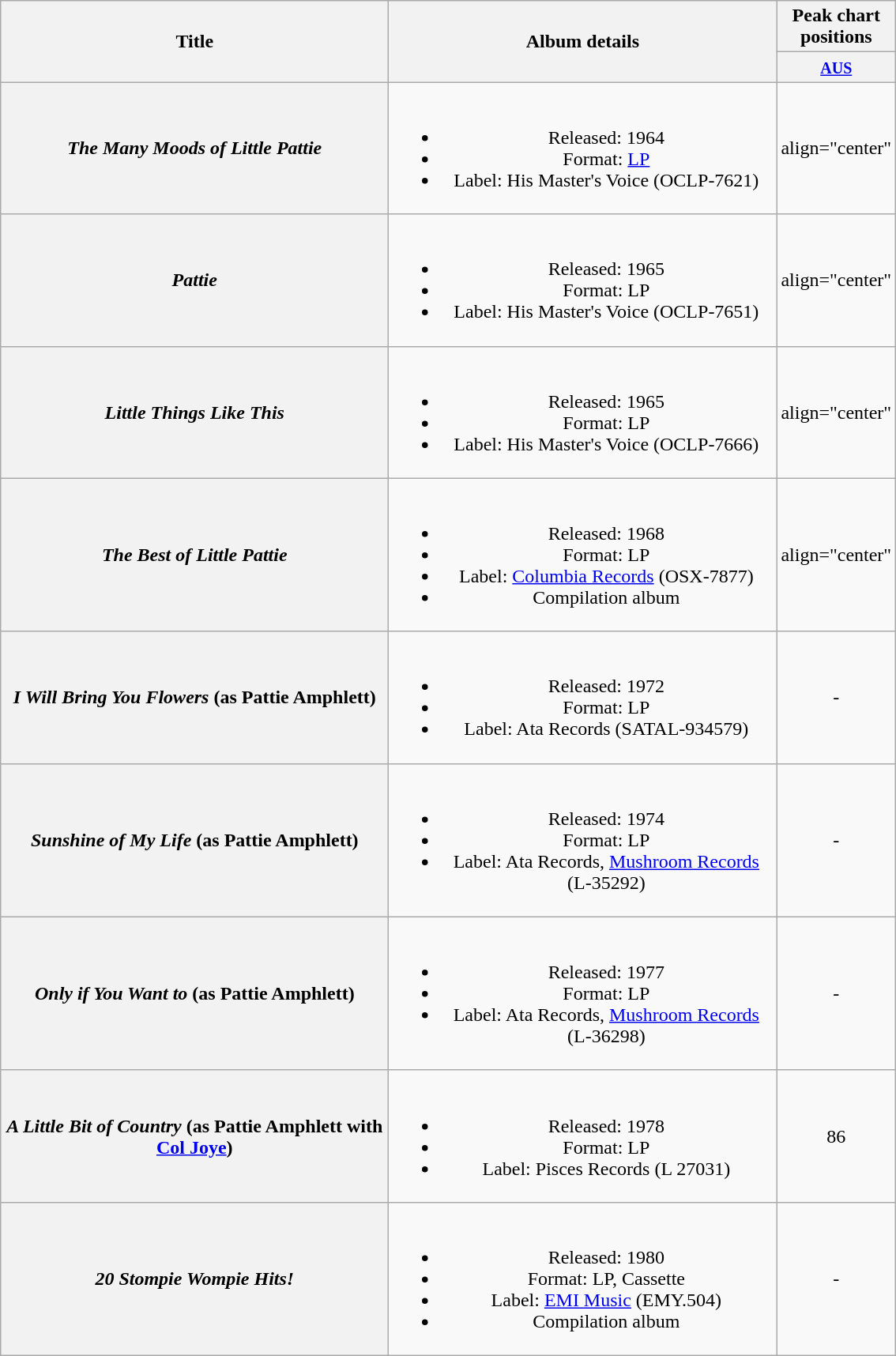<table class="wikitable plainrowheaders" style="text-align:center;" border="1">
<tr>
<th scope="col" rowspan="2" style="width:20em;">Title</th>
<th scope="col" rowspan="2" style="width:20em;">Album details</th>
<th scope="col" colspan="1">Peak chart<br>positions</th>
</tr>
<tr>
<th scope="col" style="text-align:center;"><small><a href='#'>AUS</a></small><br></th>
</tr>
<tr>
<th scope="row"><em>The Many Moods of Little Pattie</em></th>
<td><br><ul><li>Released: 1964</li><li>Format: <a href='#'>LP</a></li><li>Label: His Master's Voice (OCLP-7621)</li></ul></td>
<td>align="center" </td>
</tr>
<tr>
<th scope="row"><em>Pattie</em></th>
<td><br><ul><li>Released: 1965</li><li>Format: LP</li><li>Label: His Master's Voice (OCLP-7651)</li></ul></td>
<td>align="center" </td>
</tr>
<tr>
<th scope="row"><em>Little Things Like This</em></th>
<td><br><ul><li>Released: 1965</li><li>Format: LP</li><li>Label: His Master's Voice (OCLP-7666)</li></ul></td>
<td>align="center" </td>
</tr>
<tr>
<th scope="row"><em>The Best of Little Pattie</em></th>
<td><br><ul><li>Released: 1968</li><li>Format: LP</li><li>Label: <a href='#'>Columbia Records</a> (OSX-7877)</li><li>Compilation album</li></ul></td>
<td>align="center" </td>
</tr>
<tr>
<th scope="row"><em>I Will Bring You Flowers</em> (as Pattie Amphlett)</th>
<td><br><ul><li>Released: 1972</li><li>Format: LP</li><li>Label: Ata Records (SATAL-934579)</li></ul></td>
<td align="center">-</td>
</tr>
<tr>
<th scope="row"><em>Sunshine of My Life</em> (as Pattie Amphlett)</th>
<td><br><ul><li>Released: 1974</li><li>Format: LP</li><li>Label: Ata Records, <a href='#'>Mushroom Records</a> (L-35292)</li></ul></td>
<td align="center">-</td>
</tr>
<tr>
<th scope="row"><em>Only if You Want to</em> (as Pattie Amphlett)</th>
<td><br><ul><li>Released: 1977</li><li>Format: LP</li><li>Label: Ata Records, <a href='#'>Mushroom Records</a> (L-36298)</li></ul></td>
<td align="center">-</td>
</tr>
<tr>
<th scope="row"><em>A Little Bit of Country</em> (as Pattie Amphlett with <a href='#'>Col Joye</a>)</th>
<td><br><ul><li>Released: 1978</li><li>Format: LP</li><li>Label: Pisces Records (L 27031)</li></ul></td>
<td align="center">86</td>
</tr>
<tr>
<th scope="row"><em>20 Stompie Wompie Hits!</em></th>
<td><br><ul><li>Released: 1980</li><li>Format: LP, Cassette</li><li>Label: <a href='#'>EMI Music</a> (EMY.504)</li><li>Compilation album</li></ul></td>
<td align="center">-</td>
</tr>
</table>
